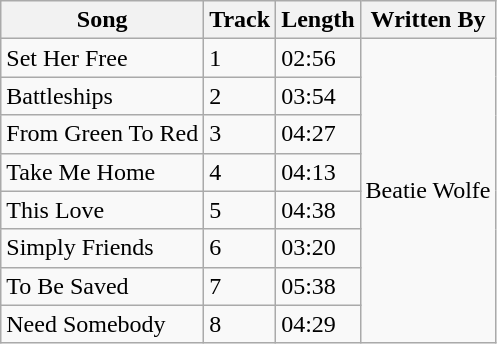<table class="wikitable">
<tr>
<th>Song</th>
<th>Track</th>
<th>Length</th>
<th>Written By</th>
</tr>
<tr>
<td>Set Her Free</td>
<td>1</td>
<td>02:56</td>
<td rowspan=9>Beatie Wolfe</td>
</tr>
<tr>
<td>Battleships</td>
<td>2</td>
<td>03:54</td>
</tr>
<tr>
<td>From Green To Red</td>
<td>3</td>
<td>04:27</td>
</tr>
<tr>
<td>Take Me Home</td>
<td>4</td>
<td>04:13</td>
</tr>
<tr>
<td>This Love</td>
<td>5</td>
<td>04:38</td>
</tr>
<tr>
<td>Simply Friends</td>
<td>6</td>
<td>03:20</td>
</tr>
<tr>
<td>To Be Saved</td>
<td>7</td>
<td>05:38</td>
</tr>
<tr>
<td>Need Somebody</td>
<td>8</td>
<td>04:29</td>
</tr>
</table>
